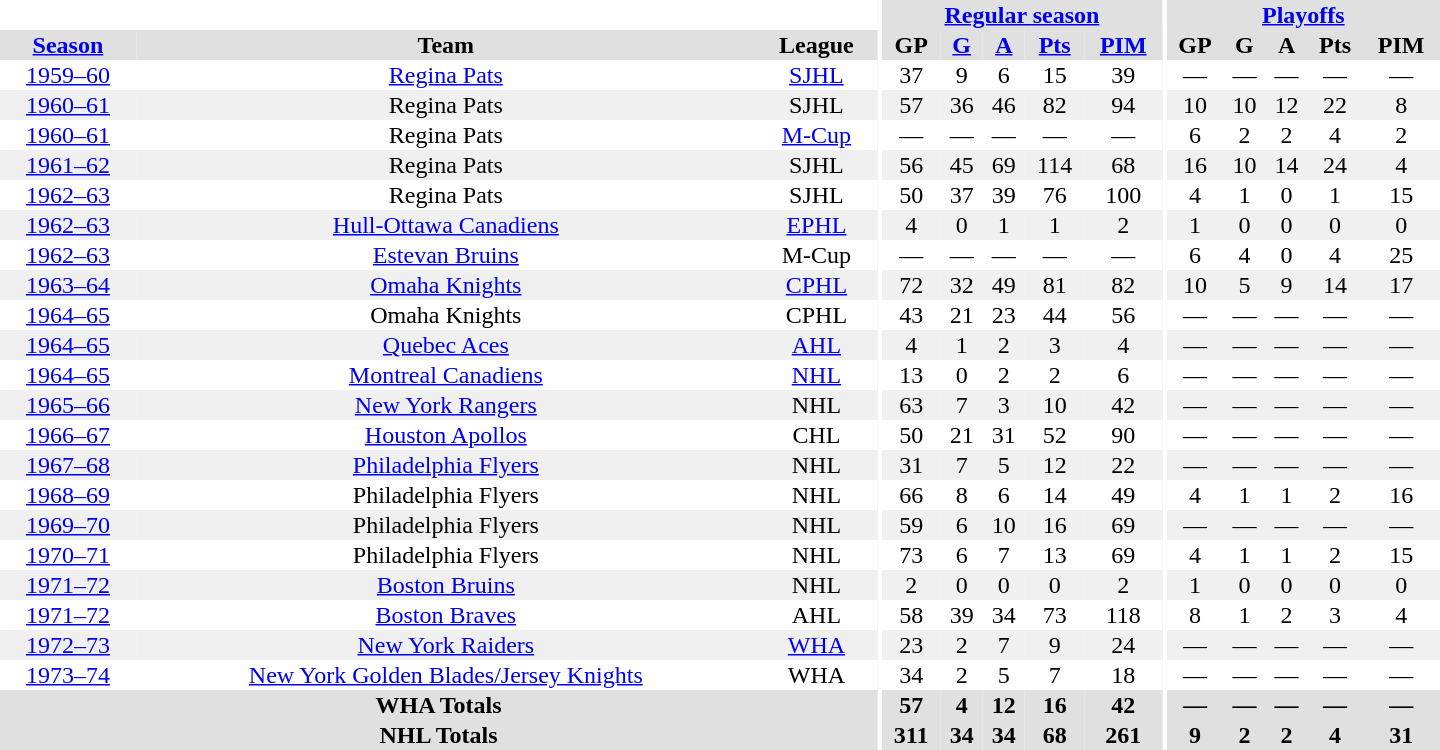<table border="0" cellpadding="1" cellspacing="0" style="text-align:center; width:60em">
<tr bgcolor="#e0e0e0">
<th colspan="3" bgcolor="#ffffff"></th>
<th rowspan="100" bgcolor="#ffffff"></th>
<th colspan="5"><a href='#'>Regular season</a></th>
<th rowspan="100" bgcolor="#ffffff"></th>
<th colspan="5"><a href='#'>Playoffs</a></th>
</tr>
<tr bgcolor="#e0e0e0">
<th><a href='#'>Season</a></th>
<th>Team</th>
<th>League</th>
<th>GP</th>
<th><a href='#'>G</a></th>
<th><a href='#'>A</a></th>
<th><a href='#'>Pts</a></th>
<th><a href='#'>PIM</a></th>
<th>GP</th>
<th>G</th>
<th>A</th>
<th>Pts</th>
<th>PIM</th>
</tr>
<tr>
<td><a href='#'>1959–60</a></td>
<td><a href='#'>Regina Pats</a></td>
<td><a href='#'>SJHL</a></td>
<td>37</td>
<td>9</td>
<td>6</td>
<td>15</td>
<td>39</td>
<td>—</td>
<td>—</td>
<td>—</td>
<td>—</td>
<td>—</td>
</tr>
<tr bgcolor="#f0f0f0">
<td><a href='#'>1960–61</a></td>
<td>Regina Pats</td>
<td>SJHL</td>
<td>57</td>
<td>36</td>
<td>46</td>
<td>82</td>
<td>94</td>
<td>10</td>
<td>10</td>
<td>12</td>
<td>22</td>
<td>8</td>
</tr>
<tr>
<td><a href='#'>1960–61</a></td>
<td>Regina Pats</td>
<td><a href='#'>M-Cup</a></td>
<td>—</td>
<td>—</td>
<td>—</td>
<td>—</td>
<td>—</td>
<td>6</td>
<td>2</td>
<td>2</td>
<td>4</td>
<td>2</td>
</tr>
<tr bgcolor="#f0f0f0">
<td><a href='#'>1961–62</a></td>
<td>Regina Pats</td>
<td>SJHL</td>
<td>56</td>
<td>45</td>
<td>69</td>
<td>114</td>
<td>68</td>
<td>16</td>
<td>10</td>
<td>14</td>
<td>24</td>
<td>4</td>
</tr>
<tr>
<td><a href='#'>1962–63</a></td>
<td>Regina Pats</td>
<td>SJHL</td>
<td>50</td>
<td>37</td>
<td>39</td>
<td>76</td>
<td>100</td>
<td>4</td>
<td>1</td>
<td>0</td>
<td>1</td>
<td>15</td>
</tr>
<tr bgcolor="#f0f0f0">
<td><a href='#'>1962–63</a></td>
<td><a href='#'>Hull-Ottawa Canadiens</a></td>
<td><a href='#'>EPHL</a></td>
<td>4</td>
<td>0</td>
<td>1</td>
<td>1</td>
<td>2</td>
<td>1</td>
<td>0</td>
<td>0</td>
<td>0</td>
<td>0</td>
</tr>
<tr>
<td><a href='#'>1962–63</a></td>
<td><a href='#'>Estevan Bruins</a></td>
<td>M-Cup</td>
<td>—</td>
<td>—</td>
<td>—</td>
<td>—</td>
<td>—</td>
<td>6</td>
<td>4</td>
<td>0</td>
<td>4</td>
<td>25</td>
</tr>
<tr bgcolor="#f0f0f0">
<td><a href='#'>1963–64</a></td>
<td><a href='#'>Omaha Knights</a></td>
<td><a href='#'>CPHL</a></td>
<td>72</td>
<td>32</td>
<td>49</td>
<td>81</td>
<td>82</td>
<td>10</td>
<td>5</td>
<td>9</td>
<td>14</td>
<td>17</td>
</tr>
<tr>
<td><a href='#'>1964–65</a></td>
<td>Omaha Knights</td>
<td>CPHL</td>
<td>43</td>
<td>21</td>
<td>23</td>
<td>44</td>
<td>56</td>
<td>—</td>
<td>—</td>
<td>—</td>
<td>—</td>
<td>—</td>
</tr>
<tr bgcolor="#f0f0f0">
<td><a href='#'>1964–65</a></td>
<td><a href='#'>Quebec Aces</a></td>
<td><a href='#'>AHL</a></td>
<td>4</td>
<td>1</td>
<td>2</td>
<td>3</td>
<td>4</td>
<td>—</td>
<td>—</td>
<td>—</td>
<td>—</td>
<td>—</td>
</tr>
<tr>
<td><a href='#'>1964–65</a></td>
<td><a href='#'>Montreal Canadiens</a></td>
<td><a href='#'>NHL</a></td>
<td>13</td>
<td>0</td>
<td>2</td>
<td>2</td>
<td>6</td>
<td>—</td>
<td>—</td>
<td>—</td>
<td>—</td>
<td>—</td>
</tr>
<tr bgcolor="#f0f0f0">
<td><a href='#'>1965–66</a></td>
<td><a href='#'>New York Rangers</a></td>
<td>NHL</td>
<td>63</td>
<td>7</td>
<td>3</td>
<td>10</td>
<td>42</td>
<td>—</td>
<td>—</td>
<td>—</td>
<td>—</td>
<td>—</td>
</tr>
<tr>
<td><a href='#'>1966–67</a></td>
<td><a href='#'>Houston Apollos</a></td>
<td>CHL</td>
<td>50</td>
<td>21</td>
<td>31</td>
<td>52</td>
<td>90</td>
<td>—</td>
<td>—</td>
<td>—</td>
<td>—</td>
<td>—</td>
</tr>
<tr bgcolor="#f0f0f0">
<td><a href='#'>1967–68</a></td>
<td><a href='#'>Philadelphia Flyers</a></td>
<td>NHL</td>
<td>31</td>
<td>7</td>
<td>5</td>
<td>12</td>
<td>22</td>
<td>—</td>
<td>—</td>
<td>—</td>
<td>—</td>
<td>—</td>
</tr>
<tr>
<td><a href='#'>1968–69</a></td>
<td>Philadelphia Flyers</td>
<td>NHL</td>
<td>66</td>
<td>8</td>
<td>6</td>
<td>14</td>
<td>49</td>
<td>4</td>
<td>1</td>
<td>1</td>
<td>2</td>
<td>16</td>
</tr>
<tr bgcolor="#f0f0f0">
<td><a href='#'>1969–70</a></td>
<td>Philadelphia Flyers</td>
<td>NHL</td>
<td>59</td>
<td>6</td>
<td>10</td>
<td>16</td>
<td>69</td>
<td>—</td>
<td>—</td>
<td>—</td>
<td>—</td>
<td>—</td>
</tr>
<tr>
<td><a href='#'>1970–71</a></td>
<td>Philadelphia Flyers</td>
<td>NHL</td>
<td>73</td>
<td>6</td>
<td>7</td>
<td>13</td>
<td>69</td>
<td>4</td>
<td>1</td>
<td>1</td>
<td>2</td>
<td>15</td>
</tr>
<tr bgcolor="#f0f0f0">
<td><a href='#'>1971–72</a></td>
<td><a href='#'>Boston Bruins</a></td>
<td>NHL</td>
<td>2</td>
<td>0</td>
<td>0</td>
<td>0</td>
<td>2</td>
<td>1</td>
<td>0</td>
<td>0</td>
<td>0</td>
<td>0</td>
</tr>
<tr>
<td><a href='#'>1971–72</a></td>
<td><a href='#'>Boston Braves</a></td>
<td>AHL</td>
<td>58</td>
<td>39</td>
<td>34</td>
<td>73</td>
<td>118</td>
<td>8</td>
<td>1</td>
<td>2</td>
<td>3</td>
<td>4</td>
</tr>
<tr bgcolor="#f0f0f0">
<td><a href='#'>1972–73</a></td>
<td><a href='#'>New York Raiders</a></td>
<td><a href='#'>WHA</a></td>
<td>23</td>
<td>2</td>
<td>7</td>
<td>9</td>
<td>24</td>
<td>—</td>
<td>—</td>
<td>—</td>
<td>—</td>
<td>—</td>
</tr>
<tr>
<td><a href='#'>1973–74</a></td>
<td><a href='#'>New York Golden Blades/Jersey Knights</a></td>
<td>WHA</td>
<td>34</td>
<td>2</td>
<td>5</td>
<td>7</td>
<td>18</td>
<td>—</td>
<td>—</td>
<td>—</td>
<td>—</td>
<td>—</td>
</tr>
<tr bgcolor="#e0e0e0">
<th colspan=3>WHA Totals</th>
<th>57</th>
<th>4</th>
<th>12</th>
<th>16</th>
<th>42</th>
<th>—</th>
<th>—</th>
<th>—</th>
<th>—</th>
<th>—</th>
</tr>
<tr bgcolor="#e0e0e0">
<th colspan=3>NHL Totals</th>
<th>311</th>
<th>34</th>
<th>34</th>
<th>68</th>
<th>261</th>
<th>9</th>
<th>2</th>
<th>2</th>
<th>4</th>
<th>31</th>
</tr>
</table>
